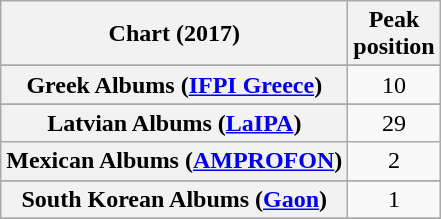<table class="wikitable sortable plainrowheaders" style="text-align:center">
<tr>
<th scope="col">Chart (2017)</th>
<th scope="col">Peak<br>position</th>
</tr>
<tr>
</tr>
<tr>
</tr>
<tr>
</tr>
<tr>
</tr>
<tr>
</tr>
<tr>
</tr>
<tr>
</tr>
<tr>
</tr>
<tr>
</tr>
<tr>
</tr>
<tr>
</tr>
<tr>
<th scope="row">Greek Albums (<a href='#'>IFPI Greece</a>)</th>
<td>10</td>
</tr>
<tr>
</tr>
<tr>
</tr>
<tr>
</tr>
<tr>
<th scope="row">Latvian Albums (<a href='#'>LaIPA</a>)</th>
<td>29</td>
</tr>
<tr>
<th scope="row">Mexican Albums (<a href='#'>AMPROFON</a>)</th>
<td>2</td>
</tr>
<tr>
</tr>
<tr>
</tr>
<tr>
</tr>
<tr>
</tr>
<tr>
</tr>
<tr>
<th scope="row">South Korean Albums (<a href='#'>Gaon</a>)</th>
<td>1</td>
</tr>
<tr>
</tr>
<tr>
</tr>
<tr>
</tr>
<tr>
</tr>
<tr>
</tr>
</table>
